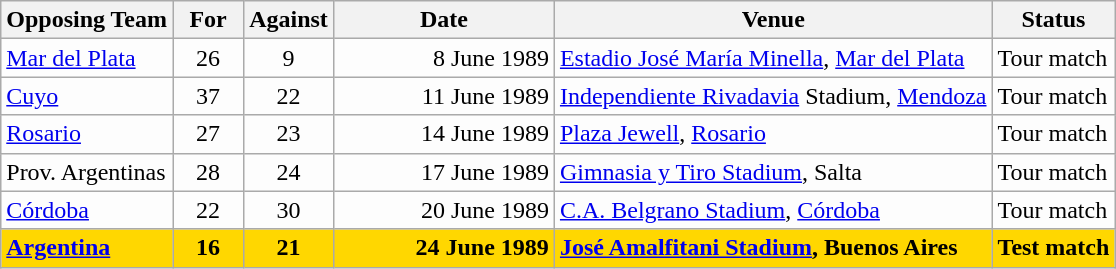<table class=wikitable>
<tr>
<th>Opposing Team</th>
<th>For</th>
<th>Against</th>
<th>Date</th>
<th>Venue</th>
<th>Status</th>
</tr>
<tr bgcolor=#fdfdfd>
<td><a href='#'>Mar del Plata</a></td>
<td align=center width=40>26</td>
<td align=center width=40>9</td>
<td width=140 align=right>8 June 1989</td>
<td><a href='#'>Estadio José María Minella</a>, <a href='#'>Mar del Plata</a></td>
<td>Tour match</td>
</tr>
<tr bgcolor=#fdfdfd>
<td><a href='#'>Cuyo</a></td>
<td align=center width=40>37</td>
<td align=center width=40>22</td>
<td width=140 align=right>11 June 1989</td>
<td><a href='#'>Independiente Rivadavia</a> Stadium, <a href='#'>Mendoza</a></td>
<td>Tour match</td>
</tr>
<tr bgcolor=#fdfdfd>
<td><a href='#'>Rosario</a></td>
<td align=center width=40>27</td>
<td align=center width=40>23</td>
<td width=140 align=right>14 June 1989</td>
<td><a href='#'>Plaza Jewell</a>, <a href='#'>Rosario</a></td>
<td>Tour match</td>
</tr>
<tr bgcolor=#fdfdfd>
<td>Prov. Argentinas</td>
<td align=center width=40>28</td>
<td align=center width=40>24</td>
<td width=140 align=right>17 June 1989</td>
<td><a href='#'>Gimnasia y Tiro Stadium</a>, Salta</td>
<td>Tour match</td>
</tr>
<tr bgcolor=#fdfdfd>
<td><a href='#'>Córdoba</a></td>
<td align=center width=40>22</td>
<td align=center width=40>30</td>
<td width=140 align=right>20 June 1989</td>
<td><a href='#'>C.A. Belgrano Stadium</a>, <a href='#'>Córdoba</a></td>
<td>Tour match</td>
</tr>
<tr bgcolor=gold>
<td><strong><a href='#'>Argentina</a></strong></td>
<td align=center width=40><strong>16</strong></td>
<td align=center width=40><strong>21</strong></td>
<td width=140 align=right><strong>24 June 1989</strong></td>
<td><strong><a href='#'>José Amalfitani Stadium</a>, Buenos Aires</strong></td>
<td><strong>Test match</strong></td>
</tr>
</table>
